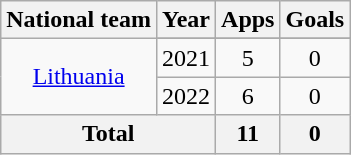<table class="wikitable" style="text-align:center">
<tr>
<th>National team</th>
<th>Year</th>
<th>Apps</th>
<th>Goals</th>
</tr>
<tr>
<td rowspan=3><a href='#'>Lithuania</a></td>
</tr>
<tr>
<td>2021</td>
<td>5</td>
<td>0</td>
</tr>
<tr>
<td>2022</td>
<td>6</td>
<td>0</td>
</tr>
<tr>
<th colspan="2">Total</th>
<th>11</th>
<th>0</th>
</tr>
</table>
